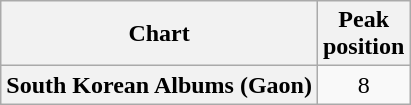<table class="wikitable plainrowheaders" style="text-align:center">
<tr>
<th>Chart</th>
<th>Peak <br>position</th>
</tr>
<tr>
<th scope=row>South Korean Albums (Gaon)</th>
<td>8</td>
</tr>
</table>
